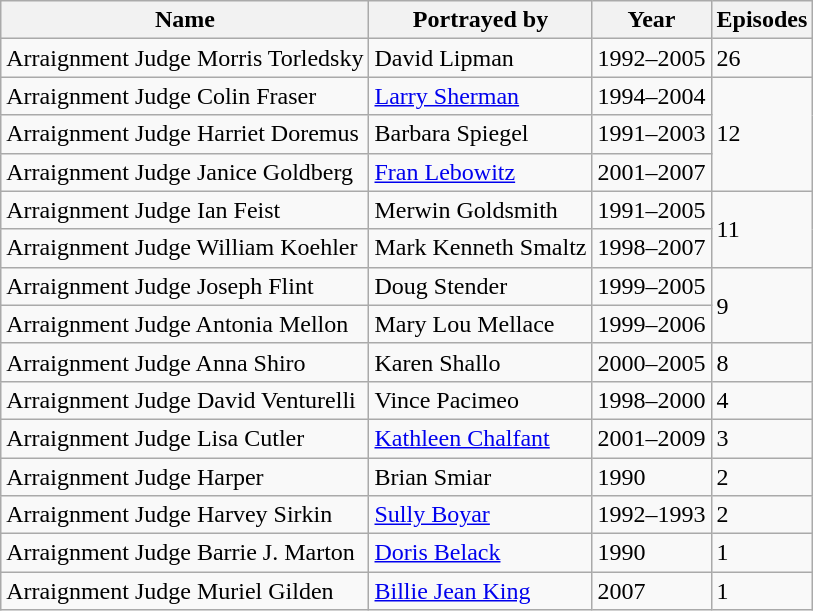<table class="wikitable sortable">
<tr>
<th><strong>Name</strong></th>
<th><strong>Portrayed by</strong></th>
<th><strong>Year</strong></th>
<th><strong>Episodes</strong></th>
</tr>
<tr>
<td>Arraignment Judge Morris Torledsky</td>
<td>David Lipman</td>
<td>1992–2005</td>
<td>26</td>
</tr>
<tr>
<td>Arraignment Judge Colin Fraser</td>
<td><a href='#'>Larry Sherman</a></td>
<td>1994–2004</td>
<td rowspan=3>12</td>
</tr>
<tr>
<td>Arraignment Judge Harriet Doremus</td>
<td>Barbara Spiegel</td>
<td>1991–2003</td>
</tr>
<tr>
<td>Arraignment Judge Janice Goldberg</td>
<td><a href='#'>Fran Lebowitz</a></td>
<td>2001–2007</td>
</tr>
<tr>
<td>Arraignment Judge Ian Feist</td>
<td>Merwin Goldsmith</td>
<td>1991–2005</td>
<td rowspan=2>11</td>
</tr>
<tr>
<td>Arraignment Judge William Koehler</td>
<td>Mark Kenneth Smaltz</td>
<td>1998–2007</td>
</tr>
<tr>
<td>Arraignment Judge Joseph Flint</td>
<td>Doug Stender</td>
<td>1999–2005</td>
<td rowspan=2>9</td>
</tr>
<tr>
<td>Arraignment Judge Antonia Mellon</td>
<td>Mary Lou Mellace</td>
<td>1999–2006</td>
</tr>
<tr>
<td>Arraignment Judge Anna Shiro</td>
<td>Karen Shallo</td>
<td>2000–2005</td>
<td>8</td>
</tr>
<tr>
<td>Arraignment Judge David Venturelli</td>
<td>Vince Pacimeo</td>
<td>1998–2000</td>
<td>4</td>
</tr>
<tr>
<td>Arraignment Judge Lisa Cutler</td>
<td><a href='#'>Kathleen Chalfant</a></td>
<td>2001–2009</td>
<td>3</td>
</tr>
<tr>
<td>Arraignment Judge Harper</td>
<td>Brian Smiar</td>
<td>1990</td>
<td>2</td>
</tr>
<tr>
<td>Arraignment Judge Harvey Sirkin</td>
<td><a href='#'>Sully Boyar</a></td>
<td>1992–1993</td>
<td>2</td>
</tr>
<tr>
<td>Arraignment Judge Barrie J. Marton</td>
<td><a href='#'>Doris Belack</a></td>
<td>1990</td>
<td>1</td>
</tr>
<tr>
<td>Arraignment Judge Muriel Gilden</td>
<td><a href='#'>Billie Jean King</a></td>
<td>2007</td>
<td>1</td>
</tr>
</table>
